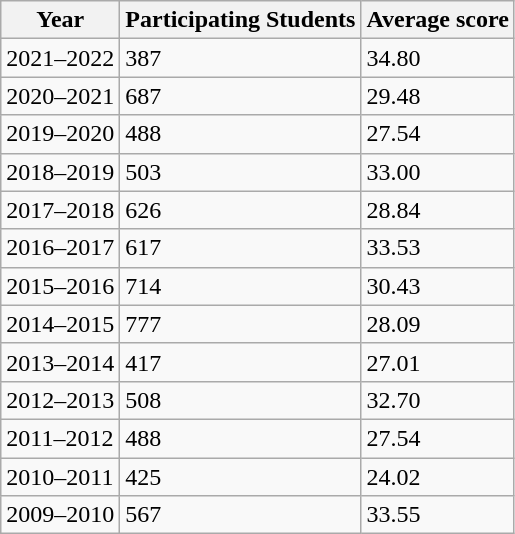<table class="wikitable">
<tr>
<th>Year</th>
<th>Participating Students</th>
<th>Average score</th>
</tr>
<tr>
<td>2021–2022</td>
<td>387</td>
<td>34.80</td>
</tr>
<tr>
<td>2020–2021</td>
<td>687</td>
<td>29.48</td>
</tr>
<tr>
<td>2019–2020</td>
<td>488</td>
<td>27.54</td>
</tr>
<tr>
<td>2018–2019</td>
<td>503</td>
<td>33.00</td>
</tr>
<tr>
<td>2017–2018</td>
<td>626</td>
<td>28.84</td>
</tr>
<tr>
<td>2016–2017</td>
<td>617</td>
<td>33.53</td>
</tr>
<tr>
<td>2015–2016</td>
<td>714</td>
<td>30.43</td>
</tr>
<tr>
<td>2014–2015</td>
<td>777</td>
<td>28.09</td>
</tr>
<tr>
<td>2013–2014</td>
<td>417</td>
<td>27.01</td>
</tr>
<tr>
<td>2012–2013</td>
<td>508</td>
<td>32.70</td>
</tr>
<tr>
<td>2011–2012</td>
<td>488</td>
<td>27.54</td>
</tr>
<tr>
<td>2010–2011</td>
<td>425</td>
<td>24.02</td>
</tr>
<tr>
<td>2009–2010</td>
<td>567</td>
<td>33.55</td>
</tr>
</table>
